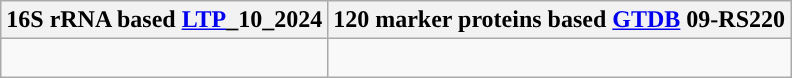<table class="wikitable">
<tr>
<th colspan=1>16S rRNA based <a href='#'>LTP</a>_10_2024</th>
<th colspan=1>120 marker proteins based <a href='#'>GTDB</a> 09-RS220</th>
</tr>
<tr>
<td style="vertical-align:top"><br></td>
<td><br></td>
</tr>
</table>
